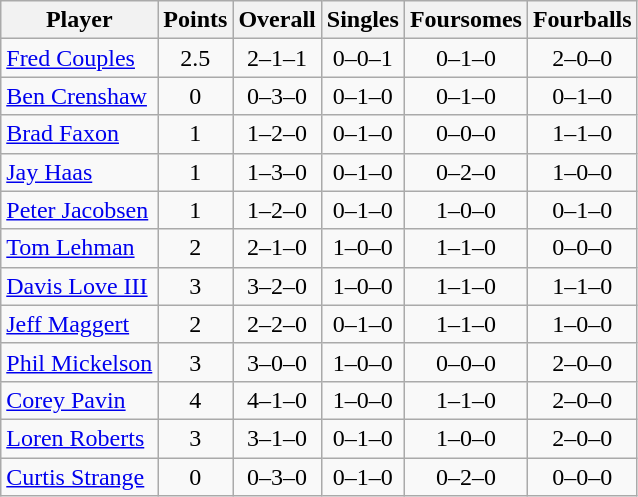<table class="wikitable sortable" style="text-align:center">
<tr>
<th>Player</th>
<th>Points</th>
<th>Overall</th>
<th>Singles</th>
<th>Foursomes</th>
<th>Fourballs</th>
</tr>
<tr>
<td align=left><a href='#'>Fred Couples</a></td>
<td>2.5</td>
<td>2–1–1</td>
<td>0–0–1</td>
<td>0–1–0</td>
<td>2–0–0</td>
</tr>
<tr>
<td align=left><a href='#'>Ben Crenshaw</a></td>
<td>0</td>
<td>0–3–0</td>
<td>0–1–0</td>
<td>0–1–0</td>
<td>0–1–0</td>
</tr>
<tr>
<td align=left><a href='#'>Brad Faxon</a></td>
<td>1</td>
<td>1–2–0</td>
<td>0–1–0</td>
<td>0–0–0</td>
<td>1–1–0</td>
</tr>
<tr>
<td align=left><a href='#'>Jay Haas</a></td>
<td>1</td>
<td>1–3–0</td>
<td>0–1–0</td>
<td>0–2–0</td>
<td>1–0–0</td>
</tr>
<tr>
<td align=left><a href='#'>Peter Jacobsen</a></td>
<td>1</td>
<td>1–2–0</td>
<td>0–1–0</td>
<td>1–0–0</td>
<td>0–1–0</td>
</tr>
<tr>
<td align=left><a href='#'>Tom Lehman</a></td>
<td>2</td>
<td>2–1–0</td>
<td>1–0–0</td>
<td>1–1–0</td>
<td>0–0–0</td>
</tr>
<tr>
<td align=left><a href='#'>Davis Love III</a></td>
<td>3</td>
<td>3–2–0</td>
<td>1–0–0</td>
<td>1–1–0</td>
<td>1–1–0</td>
</tr>
<tr>
<td align=left><a href='#'>Jeff Maggert</a></td>
<td>2</td>
<td>2–2–0</td>
<td>0–1–0</td>
<td>1–1–0</td>
<td>1–0–0</td>
</tr>
<tr>
<td align=left><a href='#'>Phil Mickelson</a></td>
<td>3</td>
<td>3–0–0</td>
<td>1–0–0</td>
<td>0–0–0</td>
<td>2–0–0</td>
</tr>
<tr>
<td align=left><a href='#'>Corey Pavin</a></td>
<td>4</td>
<td>4–1–0</td>
<td>1–0–0</td>
<td>1–1–0</td>
<td>2–0–0</td>
</tr>
<tr>
<td align=left><a href='#'>Loren Roberts</a></td>
<td>3</td>
<td>3–1–0</td>
<td>0–1–0</td>
<td>1–0–0</td>
<td>2–0–0</td>
</tr>
<tr>
<td align=left><a href='#'>Curtis Strange</a></td>
<td>0</td>
<td>0–3–0</td>
<td>0–1–0</td>
<td>0–2–0</td>
<td>0–0–0</td>
</tr>
</table>
